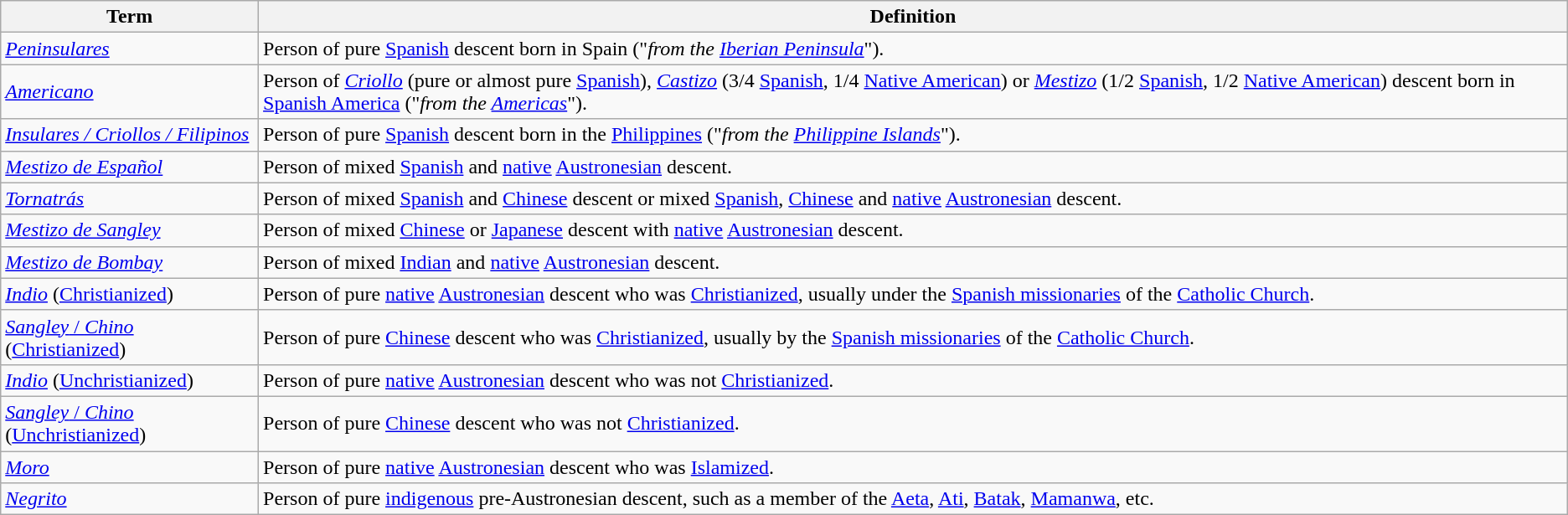<table class="wikitable">
<tr>
<th>Term</th>
<th>Definition</th>
</tr>
<tr>
<td><em><a href='#'>Peninsulares</a></em></td>
<td>Person of pure <a href='#'>Spanish</a> descent born in Spain ("<em>from the <a href='#'>Iberian Peninsula</a></em>").</td>
</tr>
<tr>
<td><em><a href='#'>Americano</a></em></td>
<td>Person of <em><a href='#'>Criollo</a></em> (pure or almost pure <a href='#'>Spanish</a>), <em><a href='#'>Castizo</a></em> (3/4 <a href='#'>Spanish</a>, 1/4 <a href='#'>Native American</a>) or <em><a href='#'>Mestizo</a></em> (1/2 <a href='#'>Spanish</a>, 1/2 <a href='#'>Native American</a>) descent born in <a href='#'>Spanish America</a> ("<em>from the <a href='#'>Americas</a></em>").</td>
</tr>
<tr>
<td><a href='#'><em>Insulares / Criollos / Filipinos</em></a></td>
<td>Person of pure <a href='#'>Spanish</a> descent born in the <a href='#'>Philippines</a> ("<em>from the <a href='#'>Philippine Islands</a></em>").</td>
</tr>
<tr>
<td><em><a href='#'>Mestizo de Español</a></em></td>
<td>Person of mixed <a href='#'>Spanish</a> and <a href='#'>native</a> <a href='#'>Austronesian</a> descent.</td>
</tr>
<tr>
<td><em><a href='#'>Tornatrás</a></em></td>
<td>Person of mixed <a href='#'>Spanish</a> and <a href='#'>Chinese</a> descent or mixed <a href='#'>Spanish</a>, <a href='#'>Chinese</a> and <a href='#'>native</a> <a href='#'>Austronesian</a> descent.</td>
</tr>
<tr>
<td><em><a href='#'>Mestizo de Sangley</a></em></td>
<td>Person of mixed <a href='#'>Chinese</a> or <a href='#'>Japanese</a> descent with <a href='#'>native</a> <a href='#'>Austronesian</a> descent.</td>
</tr>
<tr>
<td><em><a href='#'>Mestizo de Bombay</a></em></td>
<td>Person of mixed <a href='#'>Indian</a> and <a href='#'>native</a> <a href='#'>Austronesian</a> descent.</td>
</tr>
<tr>
<td><em><a href='#'>Indio</a></em> (<a href='#'>Christianized</a>)</td>
<td>Person of pure <a href='#'>native</a> <a href='#'>Austronesian</a> descent who was <a href='#'>Christianized</a>, usually under the <a href='#'>Spanish missionaries</a> of the <a href='#'>Catholic Church</a>.</td>
</tr>
<tr>
<td><a href='#'><em>Sangley</em> / <em>Chino</em></a> (<a href='#'>Christianized</a>)</td>
<td>Person of pure <a href='#'>Chinese</a> descent who was <a href='#'>Christianized</a>, usually by the <a href='#'>Spanish missionaries</a> of the <a href='#'>Catholic Church</a>.</td>
</tr>
<tr>
<td><em><a href='#'>Indio</a></em> (<a href='#'>Unchristianized</a>)</td>
<td>Person of pure <a href='#'>native</a> <a href='#'>Austronesian</a> descent who was not <a href='#'>Christianized</a>.</td>
</tr>
<tr>
<td><a href='#'><em>Sangley</em> / <em>Chino</em></a> (<a href='#'>Unchristianized</a>)</td>
<td>Person of pure <a href='#'>Chinese</a> descent who was not <a href='#'>Christianized</a>.</td>
</tr>
<tr>
<td><em><a href='#'>Moro</a></em></td>
<td>Person of pure <a href='#'>native</a> <a href='#'>Austronesian</a> descent who was <a href='#'>Islamized</a>.</td>
</tr>
<tr>
<td><em><a href='#'>Negrito</a></em></td>
<td>Person of pure <a href='#'>indigenous</a> pre-Austronesian descent, such as a member of the <a href='#'>Aeta</a>, <a href='#'>Ati</a>, <a href='#'>Batak</a>, <a href='#'>Mamanwa</a>, etc.</td>
</tr>
</table>
